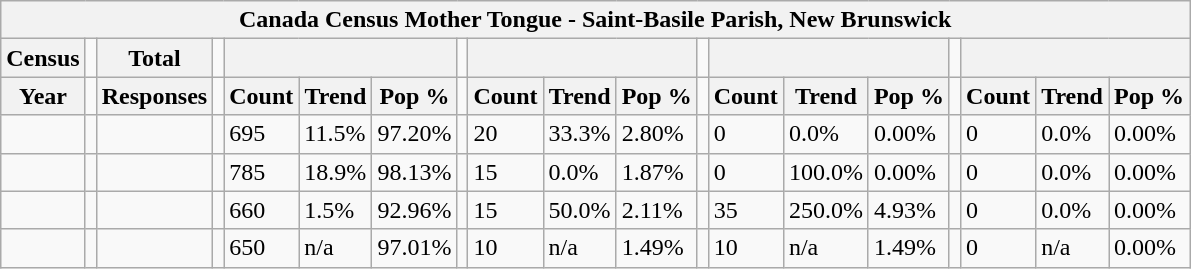<table class="wikitable">
<tr>
<th colspan="19">Canada Census Mother Tongue - Saint-Basile Parish, New Brunswick</th>
</tr>
<tr>
<th>Census</th>
<td></td>
<th>Total</th>
<td colspan="1"></td>
<th colspan="3"></th>
<td colspan="1"></td>
<th colspan="3"></th>
<td colspan="1"></td>
<th colspan="3"></th>
<td colspan="1"></td>
<th colspan="3"></th>
</tr>
<tr>
<th>Year</th>
<td></td>
<th>Responses</th>
<td></td>
<th>Count</th>
<th>Trend</th>
<th>Pop %</th>
<td></td>
<th>Count</th>
<th>Trend</th>
<th>Pop %</th>
<td></td>
<th>Count</th>
<th>Trend</th>
<th>Pop %</th>
<td></td>
<th>Count</th>
<th>Trend</th>
<th>Pop %</th>
</tr>
<tr>
<td></td>
<td></td>
<td></td>
<td></td>
<td>695</td>
<td> 11.5%</td>
<td>97.20%</td>
<td></td>
<td>20</td>
<td> 33.3%</td>
<td>2.80%</td>
<td></td>
<td>0</td>
<td> 0.0%</td>
<td>0.00%</td>
<td></td>
<td>0</td>
<td> 0.0%</td>
<td>0.00%</td>
</tr>
<tr>
<td></td>
<td></td>
<td></td>
<td></td>
<td>785</td>
<td> 18.9%</td>
<td>98.13%</td>
<td></td>
<td>15</td>
<td> 0.0%</td>
<td>1.87%</td>
<td></td>
<td>0</td>
<td> 100.0%</td>
<td>0.00%</td>
<td></td>
<td>0</td>
<td> 0.0%</td>
<td>0.00%</td>
</tr>
<tr>
<td></td>
<td></td>
<td></td>
<td></td>
<td>660</td>
<td> 1.5%</td>
<td>92.96%</td>
<td></td>
<td>15</td>
<td> 50.0%</td>
<td>2.11%</td>
<td></td>
<td>35</td>
<td> 250.0%</td>
<td>4.93%</td>
<td></td>
<td>0</td>
<td> 0.0%</td>
<td>0.00%</td>
</tr>
<tr>
<td></td>
<td></td>
<td></td>
<td></td>
<td>650</td>
<td>n/a</td>
<td>97.01%</td>
<td></td>
<td>10</td>
<td>n/a</td>
<td>1.49%</td>
<td></td>
<td>10</td>
<td>n/a</td>
<td>1.49%</td>
<td></td>
<td>0</td>
<td>n/a</td>
<td>0.00%</td>
</tr>
</table>
